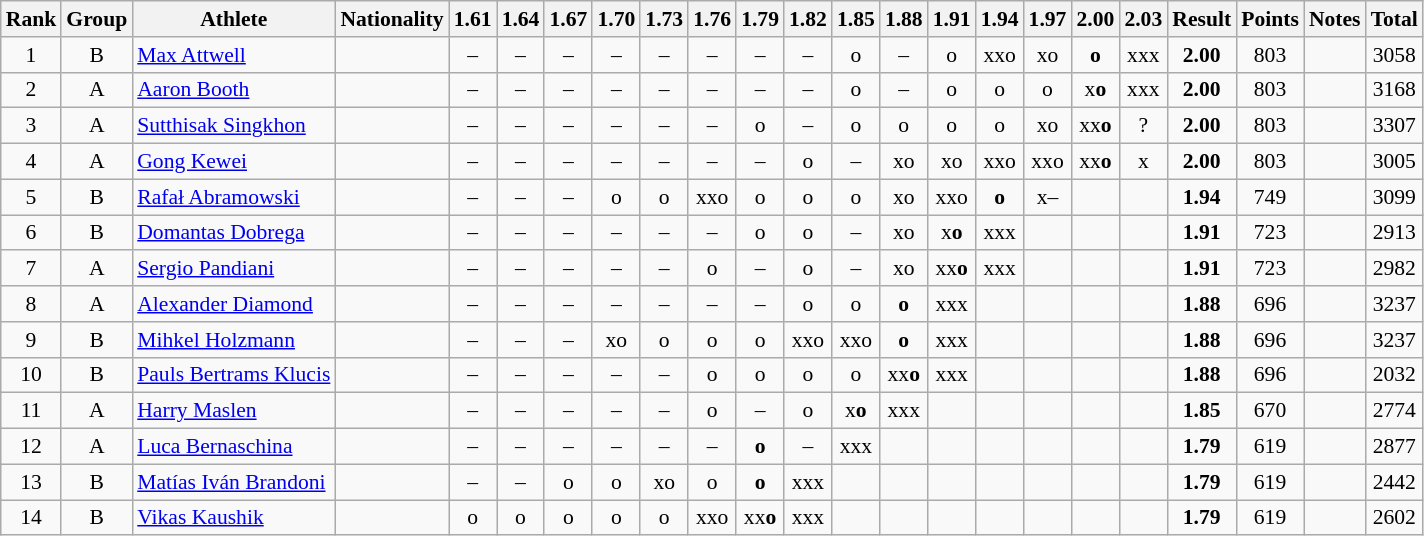<table class="wikitable sortable" style="text-align:center; font-size:90%">
<tr>
<th>Rank</th>
<th>Group</th>
<th>Athlete</th>
<th>Nationality</th>
<th>1.61</th>
<th>1.64</th>
<th>1.67</th>
<th>1.70</th>
<th>1.73</th>
<th>1.76</th>
<th>1.79</th>
<th>1.82</th>
<th>1.85</th>
<th>1.88</th>
<th>1.91</th>
<th>1.94</th>
<th>1.97</th>
<th>2.00</th>
<th>2.03</th>
<th>Result</th>
<th>Points</th>
<th>Notes</th>
<th>Total</th>
</tr>
<tr>
<td>1</td>
<td>B</td>
<td align=left><a href='#'>Max Attwell</a></td>
<td align=left></td>
<td>–</td>
<td>–</td>
<td>–</td>
<td>–</td>
<td>–</td>
<td>–</td>
<td>–</td>
<td>–</td>
<td>o</td>
<td>–</td>
<td>o</td>
<td>xxo</td>
<td>xo</td>
<td><strong>o</strong></td>
<td>xxx</td>
<td><strong>2.00</strong></td>
<td>803</td>
<td></td>
<td>3058</td>
</tr>
<tr>
<td>2</td>
<td>A</td>
<td align=left><a href='#'>Aaron Booth</a></td>
<td align=left></td>
<td>–</td>
<td>–</td>
<td>–</td>
<td>–</td>
<td>–</td>
<td>–</td>
<td>–</td>
<td>–</td>
<td>o</td>
<td>–</td>
<td>o</td>
<td>o</td>
<td>o</td>
<td>x<strong>o</strong></td>
<td>xxx</td>
<td><strong>2.00</strong></td>
<td>803</td>
<td></td>
<td>3168</td>
</tr>
<tr>
<td>3</td>
<td>A</td>
<td align=left><a href='#'>Sutthisak Singkhon</a></td>
<td align=left></td>
<td>–</td>
<td>–</td>
<td>–</td>
<td>–</td>
<td>–</td>
<td>–</td>
<td>o</td>
<td>–</td>
<td>o</td>
<td>o</td>
<td>o</td>
<td>o</td>
<td>xo</td>
<td>xx<strong>o</strong></td>
<td>?</td>
<td><strong>2.00</strong></td>
<td>803</td>
<td></td>
<td>3307</td>
</tr>
<tr>
<td>4</td>
<td>A</td>
<td align=left><a href='#'>Gong Kewei</a></td>
<td align=left></td>
<td>–</td>
<td>–</td>
<td>–</td>
<td>–</td>
<td>–</td>
<td>–</td>
<td>–</td>
<td>o</td>
<td>–</td>
<td>xo</td>
<td>xo</td>
<td>xxo</td>
<td>xxo</td>
<td>xx<strong>o</strong></td>
<td>x</td>
<td><strong>2.00</strong></td>
<td>803</td>
<td></td>
<td>3005</td>
</tr>
<tr>
<td>5</td>
<td>B</td>
<td align=left><a href='#'>Rafał Abramowski</a></td>
<td align=left></td>
<td>–</td>
<td>–</td>
<td>–</td>
<td>o</td>
<td>o</td>
<td>xxo</td>
<td>o</td>
<td>o</td>
<td>o</td>
<td>xo</td>
<td>xxo</td>
<td><strong>o</strong></td>
<td>x–</td>
<td></td>
<td></td>
<td><strong>1.94</strong></td>
<td>749</td>
<td></td>
<td>3099</td>
</tr>
<tr>
<td>6</td>
<td>B</td>
<td align=left><a href='#'>Domantas Dobrega</a></td>
<td align=left></td>
<td>–</td>
<td>–</td>
<td>–</td>
<td>–</td>
<td>–</td>
<td>–</td>
<td>o</td>
<td>o</td>
<td>–</td>
<td>xo</td>
<td>x<strong>o</strong></td>
<td>xxx</td>
<td></td>
<td></td>
<td></td>
<td><strong>1.91</strong></td>
<td>723</td>
<td></td>
<td>2913</td>
</tr>
<tr>
<td>7</td>
<td>A</td>
<td align=left><a href='#'>Sergio Pandiani</a></td>
<td align=left></td>
<td>–</td>
<td>–</td>
<td>–</td>
<td>–</td>
<td>–</td>
<td>o</td>
<td>–</td>
<td>o</td>
<td>–</td>
<td>xo</td>
<td>xx<strong>o</strong></td>
<td>xxx</td>
<td></td>
<td></td>
<td></td>
<td><strong>1.91</strong></td>
<td>723</td>
<td></td>
<td>2982</td>
</tr>
<tr>
<td>8</td>
<td>A</td>
<td align=left><a href='#'>Alexander Diamond</a></td>
<td align=left></td>
<td>–</td>
<td>–</td>
<td>–</td>
<td>–</td>
<td>–</td>
<td>–</td>
<td>–</td>
<td>o</td>
<td>o</td>
<td><strong>o</strong></td>
<td>xxx</td>
<td></td>
<td></td>
<td></td>
<td></td>
<td><strong>1.88</strong></td>
<td>696</td>
<td></td>
<td>3237</td>
</tr>
<tr>
<td>9</td>
<td>B</td>
<td align=left><a href='#'>Mihkel Holzmann</a></td>
<td align=left></td>
<td>–</td>
<td>–</td>
<td>–</td>
<td>xo</td>
<td>o</td>
<td>o</td>
<td>o</td>
<td>xxo</td>
<td>xxo</td>
<td><strong>o</strong></td>
<td>xxx</td>
<td></td>
<td></td>
<td></td>
<td></td>
<td><strong>1.88</strong></td>
<td>696</td>
<td></td>
<td>3237</td>
</tr>
<tr>
<td>10</td>
<td>B</td>
<td align=left><a href='#'>Pauls Bertrams Klucis</a></td>
<td align=left></td>
<td>–</td>
<td>–</td>
<td>–</td>
<td>–</td>
<td>–</td>
<td>o</td>
<td>o</td>
<td>o</td>
<td>o</td>
<td>xx<strong>o</strong></td>
<td>xxx</td>
<td></td>
<td></td>
<td></td>
<td></td>
<td><strong>1.88</strong></td>
<td>696</td>
<td></td>
<td>2032</td>
</tr>
<tr>
<td>11</td>
<td>A</td>
<td align=left><a href='#'>Harry Maslen</a></td>
<td align=left></td>
<td>–</td>
<td>–</td>
<td>–</td>
<td>–</td>
<td>–</td>
<td>o</td>
<td>–</td>
<td>o</td>
<td>x<strong>o</strong></td>
<td>xxx</td>
<td></td>
<td></td>
<td></td>
<td></td>
<td></td>
<td><strong>1.85</strong></td>
<td>670</td>
<td></td>
<td>2774</td>
</tr>
<tr>
<td>12</td>
<td>A</td>
<td align=left><a href='#'>Luca Bernaschina</a></td>
<td align=left></td>
<td>–</td>
<td>–</td>
<td>–</td>
<td>–</td>
<td>–</td>
<td>–</td>
<td><strong>o</strong></td>
<td>–</td>
<td>xxx</td>
<td></td>
<td></td>
<td></td>
<td></td>
<td></td>
<td></td>
<td><strong>1.79</strong></td>
<td>619</td>
<td></td>
<td>2877</td>
</tr>
<tr>
<td>13</td>
<td>B</td>
<td align=left><a href='#'>Matías Iván Brandoni</a></td>
<td align=left></td>
<td>–</td>
<td>–</td>
<td>o</td>
<td>o</td>
<td>xo</td>
<td>o</td>
<td><strong>o</strong></td>
<td>xxx</td>
<td></td>
<td></td>
<td></td>
<td></td>
<td></td>
<td></td>
<td></td>
<td><strong>1.79</strong></td>
<td>619</td>
<td></td>
<td>2442</td>
</tr>
<tr>
<td>14</td>
<td>B</td>
<td align=left><a href='#'>Vikas Kaushik</a></td>
<td align=left></td>
<td>o</td>
<td>o</td>
<td>o</td>
<td>o</td>
<td>o</td>
<td>xxo</td>
<td>xx<strong>o</strong></td>
<td>xxx</td>
<td></td>
<td></td>
<td></td>
<td></td>
<td></td>
<td></td>
<td></td>
<td><strong>1.79</strong></td>
<td>619</td>
<td></td>
<td>2602</td>
</tr>
</table>
